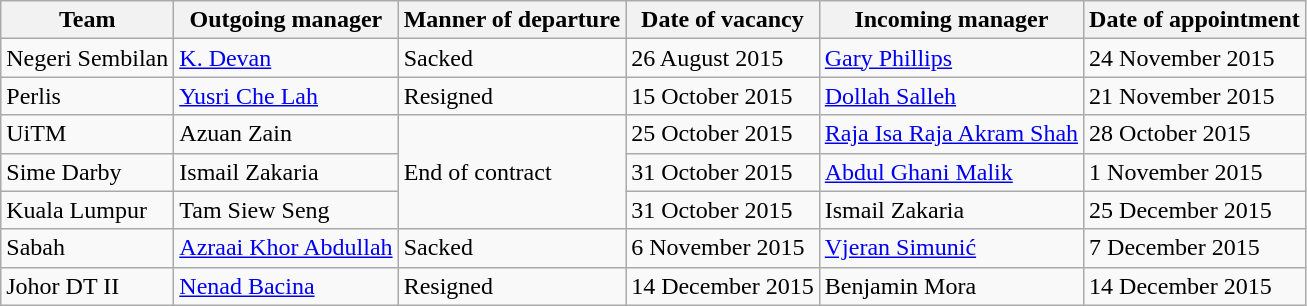<table class="wikitable sortable">
<tr>
<th>Team</th>
<th>Outgoing manager</th>
<th>Manner of departure</th>
<th>Date of vacancy</th>
<th>Incoming manager</th>
<th>Date of appointment</th>
</tr>
<tr>
<td>Negeri Sembilan</td>
<td> <a href='#'>K. Devan</a></td>
<td>Sacked</td>
<td>26 August 2015</td>
<td> <a href='#'>Gary Phillips</a></td>
<td>24 November 2015</td>
</tr>
<tr>
<td>Perlis</td>
<td> <a href='#'>Yusri Che Lah</a></td>
<td>Resigned</td>
<td>15 October 2015</td>
<td> <a href='#'>Dollah Salleh</a></td>
<td>21 November 2015</td>
</tr>
<tr>
<td>UiTM</td>
<td> Azuan Zain</td>
<td rowspan=3>End of contract</td>
<td>25 October 2015</td>
<td> <a href='#'>Raja Isa Raja Akram Shah</a></td>
<td>28 October 2015</td>
</tr>
<tr>
<td>Sime Darby</td>
<td> Ismail Zakaria</td>
<td>31 October 2015</td>
<td> <a href='#'>Abdul Ghani Malik</a></td>
<td>1 November 2015</td>
</tr>
<tr>
<td>Kuala Lumpur</td>
<td> Tam Siew Seng</td>
<td>31 October 2015</td>
<td> Ismail Zakaria</td>
<td>25 December 2015</td>
</tr>
<tr>
<td>Sabah</td>
<td> <a href='#'>Azraai Khor Abdullah</a></td>
<td>Sacked</td>
<td>6 November 2015</td>
<td> <a href='#'>Vjeran Simunić</a></td>
<td>7 December 2015</td>
</tr>
<tr>
<td>Johor DT II</td>
<td> <a href='#'>Nenad Bacina</a></td>
<td>Resigned</td>
<td>14 December 2015</td>
<td> Benjamin Mora</td>
<td>14 December 2015 </td>
</tr>
</table>
